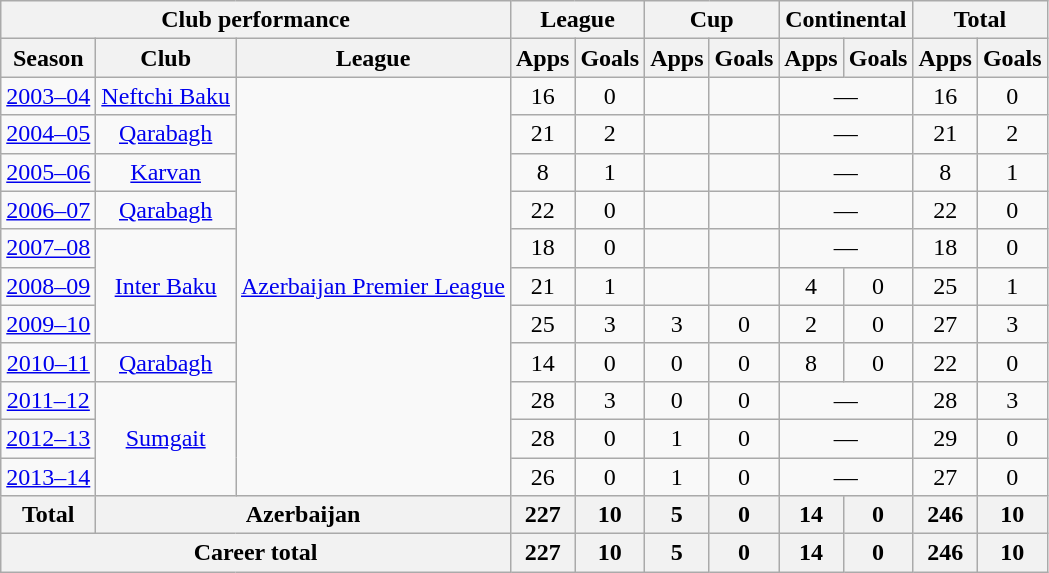<table class="wikitable" style="text-align:center">
<tr>
<th colspan=3>Club performance</th>
<th colspan=2>League</th>
<th colspan=2>Cup</th>
<th colspan=2>Continental</th>
<th colspan=2>Total</th>
</tr>
<tr>
<th>Season</th>
<th>Club</th>
<th>League</th>
<th>Apps</th>
<th>Goals</th>
<th>Apps</th>
<th>Goals</th>
<th>Apps</th>
<th>Goals</th>
<th>Apps</th>
<th>Goals</th>
</tr>
<tr>
<td><a href='#'>2003–04</a></td>
<td><a href='#'>Neftchi Baku</a></td>
<td rowspan="11"><a href='#'>Azerbaijan Premier League</a></td>
<td>16</td>
<td>0</td>
<td></td>
<td></td>
<td colspan="2">—</td>
<td>16</td>
<td>0</td>
</tr>
<tr>
<td><a href='#'>2004–05</a></td>
<td><a href='#'>Qarabagh</a></td>
<td>21</td>
<td>2</td>
<td></td>
<td></td>
<td colspan="2">—</td>
<td>21</td>
<td>2</td>
</tr>
<tr>
<td><a href='#'>2005–06</a></td>
<td><a href='#'>Karvan</a></td>
<td>8</td>
<td>1</td>
<td></td>
<td></td>
<td colspan="2">—</td>
<td>8</td>
<td>1</td>
</tr>
<tr>
<td><a href='#'>2006–07</a></td>
<td><a href='#'>Qarabagh</a></td>
<td>22</td>
<td>0</td>
<td></td>
<td></td>
<td colspan="2">—</td>
<td>22</td>
<td>0</td>
</tr>
<tr>
<td><a href='#'>2007–08</a></td>
<td rowspan="3"><a href='#'>Inter Baku</a></td>
<td>18</td>
<td>0</td>
<td></td>
<td></td>
<td colspan="2">—</td>
<td>18</td>
<td>0</td>
</tr>
<tr>
<td><a href='#'>2008–09</a></td>
<td>21</td>
<td>1</td>
<td></td>
<td></td>
<td>4</td>
<td>0</td>
<td>25</td>
<td>1</td>
</tr>
<tr>
<td><a href='#'>2009–10</a></td>
<td>25</td>
<td>3</td>
<td>3</td>
<td>0</td>
<td>2</td>
<td>0</td>
<td>27</td>
<td>3</td>
</tr>
<tr>
<td><a href='#'>2010–11</a></td>
<td><a href='#'>Qarabagh</a></td>
<td>14</td>
<td>0</td>
<td>0</td>
<td>0</td>
<td>8</td>
<td>0</td>
<td>22</td>
<td>0</td>
</tr>
<tr>
<td><a href='#'>2011–12</a></td>
<td rowspan="3"><a href='#'>Sumgait</a></td>
<td>28</td>
<td>3</td>
<td>0</td>
<td>0</td>
<td colspan="2">—</td>
<td>28</td>
<td>3</td>
</tr>
<tr>
<td><a href='#'>2012–13</a></td>
<td>28</td>
<td>0</td>
<td>1</td>
<td>0</td>
<td colspan="2">—</td>
<td>29</td>
<td>0</td>
</tr>
<tr>
<td><a href='#'>2013–14</a></td>
<td>26</td>
<td>0</td>
<td>1</td>
<td>0</td>
<td colspan="2">—</td>
<td>27</td>
<td>0</td>
</tr>
<tr>
<th rowspan=1>Total</th>
<th colspan=2>Azerbaijan</th>
<th>227</th>
<th>10</th>
<th>5</th>
<th>0</th>
<th>14</th>
<th>0</th>
<th>246</th>
<th>10</th>
</tr>
<tr>
<th colspan=3>Career total</th>
<th>227</th>
<th>10</th>
<th>5</th>
<th>0</th>
<th>14</th>
<th>0</th>
<th>246</th>
<th>10</th>
</tr>
</table>
